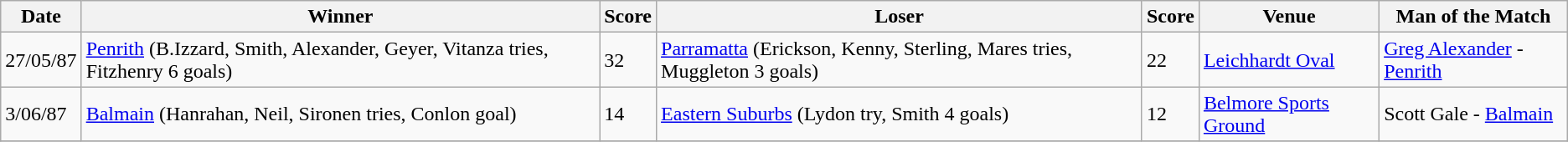<table class="wikitable">
<tr>
<th>Date</th>
<th>Winner</th>
<th>Score</th>
<th>Loser</th>
<th>Score</th>
<th>Venue</th>
<th>Man of the Match</th>
</tr>
<tr>
<td>27/05/87</td>
<td> <a href='#'>Penrith</a> (B.Izzard, Smith, Alexander, Geyer, Vitanza tries, Fitzhenry 6 goals)</td>
<td>32</td>
<td> <a href='#'>Parramatta</a> (Erickson, Kenny, Sterling, Mares tries, Muggleton 3 goals)</td>
<td>22</td>
<td><a href='#'>Leichhardt Oval</a></td>
<td><a href='#'>Greg Alexander</a> - <a href='#'>Penrith</a></td>
</tr>
<tr>
<td>3/06/87</td>
<td> <a href='#'>Balmain</a> (Hanrahan, Neil, Sironen tries, Conlon goal)</td>
<td>14</td>
<td> <a href='#'>Eastern Suburbs</a> (Lydon try, Smith 4 goals)</td>
<td>12</td>
<td><a href='#'>Belmore Sports Ground</a></td>
<td>Scott Gale - <a href='#'>Balmain</a></td>
</tr>
<tr>
</tr>
</table>
